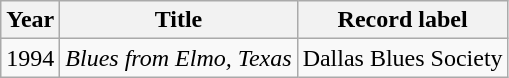<table class="wikitable sortable">
<tr>
<th>Year</th>
<th>Title</th>
<th>Record label</th>
</tr>
<tr>
<td>1994</td>
<td><em>Blues from Elmo, Texas</em></td>
<td style="text-align:center;">Dallas Blues Society</td>
</tr>
</table>
